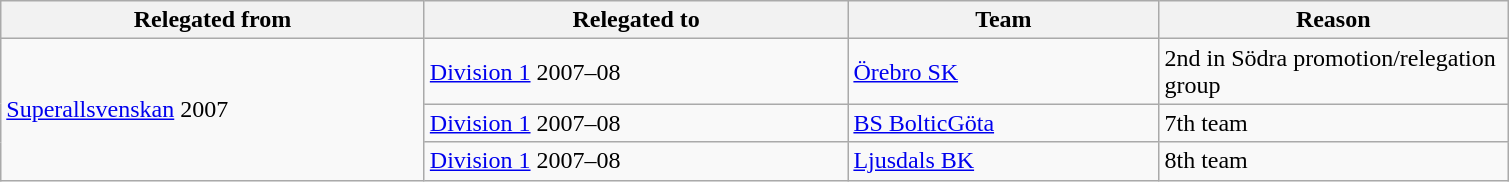<table class="wikitable" style="text-align: left">
<tr>
<th style="width: 275px;">Relegated from</th>
<th style="width: 275px;">Relegated to</th>
<th style="width: 200px;">Team</th>
<th style="width: 225px;">Reason</th>
</tr>
<tr>
<td rowspan="3"><a href='#'>Superallsvenskan</a> 2007</td>
<td><a href='#'>Division 1</a> 2007–08</td>
<td><a href='#'>Örebro SK</a></td>
<td>2nd in Södra promotion/relegation group</td>
</tr>
<tr>
<td><a href='#'>Division 1</a> 2007–08</td>
<td><a href='#'>BS BolticGöta</a></td>
<td>7th team</td>
</tr>
<tr>
<td><a href='#'>Division 1</a> 2007–08</td>
<td><a href='#'>Ljusdals BK</a></td>
<td>8th team</td>
</tr>
</table>
